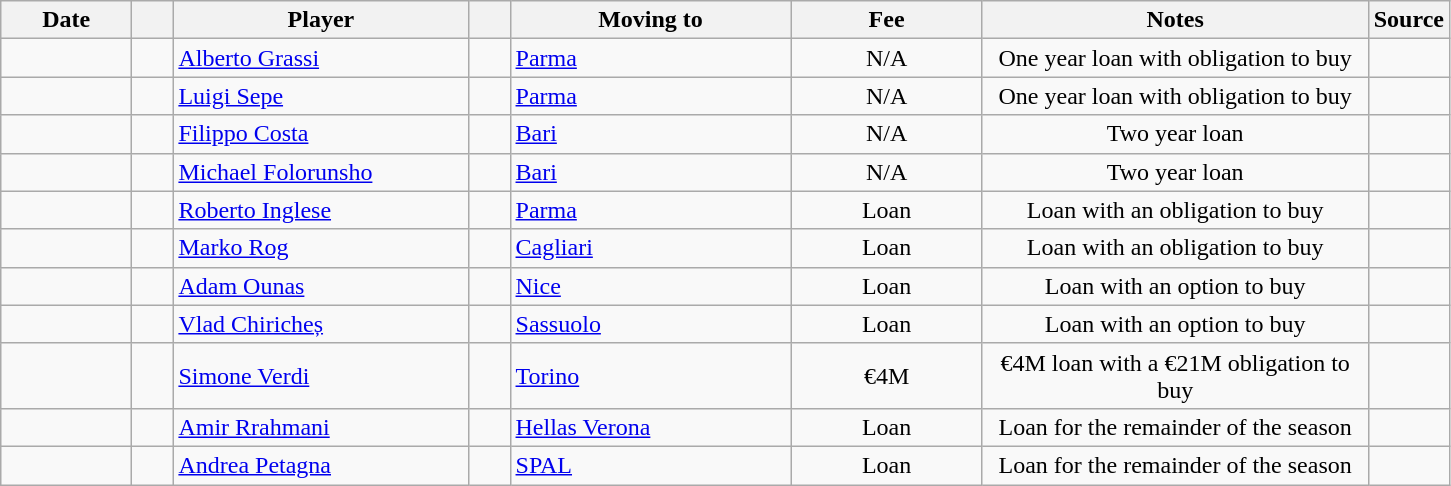<table class="wikitable sortable">
<tr>
<th style="width:80px;">Date</th>
<th style="width:20px;"></th>
<th style="width:190px;">Player</th>
<th style="width:20px;"></th>
<th style="width:180px;">Moving to</th>
<th style="width:120px;" class="unsortable">Fee</th>
<th style="width:250px;" class="unsortable">Notes</th>
<th style="width:20px;">Source</th>
</tr>
<tr>
<td></td>
<td align="center"></td>
<td> <a href='#'>Alberto Grassi</a></td>
<td align="center"></td>
<td> <a href='#'>Parma</a></td>
<td align="center">N/A</td>
<td align="center">One year loan with obligation to buy</td>
<td><small></small></td>
</tr>
<tr>
<td></td>
<td align="center"></td>
<td> <a href='#'>Luigi Sepe</a></td>
<td align="center"></td>
<td> <a href='#'>Parma</a></td>
<td align="center">N/A</td>
<td align="center">One year loan with obligation to buy</td>
<td><small></small></td>
</tr>
<tr>
<td></td>
<td align="center"></td>
<td> <a href='#'>Filippo Costa</a></td>
<td align="center"></td>
<td> <a href='#'>Bari</a></td>
<td align="center">N/A</td>
<td align="center">Two year loan</td>
<td><small></small></td>
</tr>
<tr>
<td></td>
<td align="center"></td>
<td> <a href='#'>Michael Folorunsho</a></td>
<td align="center"></td>
<td> <a href='#'>Bari</a></td>
<td align="center">N/A</td>
<td align="center">Two year loan</td>
<td><small></small></td>
</tr>
<tr>
<td></td>
<td align=center></td>
<td> <a href='#'>Roberto Inglese</a></td>
<td align=center></td>
<td> <a href='#'>Parma</a></td>
<td align=center>Loan</td>
<td align=center>Loan with an obligation to buy</td>
<td></td>
</tr>
<tr>
<td></td>
<td align=center></td>
<td> <a href='#'>Marko Rog</a></td>
<td align=center></td>
<td> <a href='#'>Cagliari</a></td>
<td align=center>Loan</td>
<td align=center>Loan with an obligation to buy</td>
<td></td>
</tr>
<tr>
<td></td>
<td align=center></td>
<td> <a href='#'>Adam Ounas</a></td>
<td align=center></td>
<td> <a href='#'>Nice</a></td>
<td align=center>Loan</td>
<td align=center>Loan with an option to buy</td>
<td></td>
</tr>
<tr>
<td></td>
<td align=center></td>
<td> <a href='#'>Vlad Chiricheș</a></td>
<td align=center></td>
<td> <a href='#'>Sassuolo</a></td>
<td align=center>Loan</td>
<td align=center>Loan with an option to buy</td>
<td></td>
</tr>
<tr>
<td></td>
<td align=center></td>
<td> <a href='#'>Simone Verdi</a></td>
<td align=center></td>
<td> <a href='#'>Torino</a></td>
<td align=center>€4M</td>
<td align=center>€4M loan with a €21M obligation to buy</td>
<td></td>
</tr>
<tr>
<td></td>
<td align=center></td>
<td> <a href='#'>Amir Rrahmani</a></td>
<td align=center></td>
<td> <a href='#'>Hellas Verona</a></td>
<td align=center>Loan</td>
<td align=center>Loan for the remainder of the season</td>
<td></td>
</tr>
<tr>
<td></td>
<td align=center></td>
<td> <a href='#'>Andrea Petagna</a></td>
<td align=center></td>
<td> <a href='#'>SPAL</a></td>
<td align=center>Loan</td>
<td align=center>Loan for the remainder of the season</td>
<td></td>
</tr>
</table>
